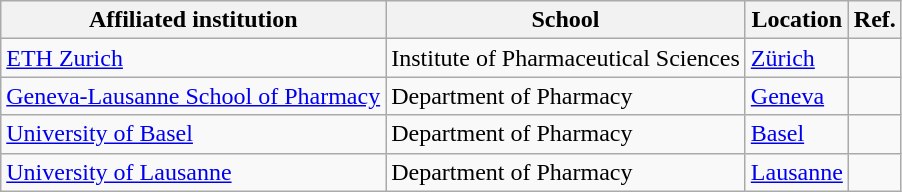<table class="wikitable sortable">
<tr>
<th>Affiliated institution</th>
<th>School</th>
<th>Location</th>
<th>Ref.</th>
</tr>
<tr>
<td><a href='#'>ETH Zurich</a></td>
<td>Institute of Pharmaceutical Sciences</td>
<td><a href='#'>Zürich</a></td>
<td></td>
</tr>
<tr>
<td><a href='#'>Geneva-Lausanne School of Pharmacy</a></td>
<td>Department of Pharmacy</td>
<td><a href='#'>Geneva</a></td>
<td></td>
</tr>
<tr>
<td><a href='#'>University of Basel</a></td>
<td>Department of Pharmacy</td>
<td><a href='#'>Basel</a></td>
<td></td>
</tr>
<tr>
<td><a href='#'>University of Lausanne</a></td>
<td>Department of Pharmacy</td>
<td><a href='#'>Lausanne</a></td>
<td></td>
</tr>
</table>
